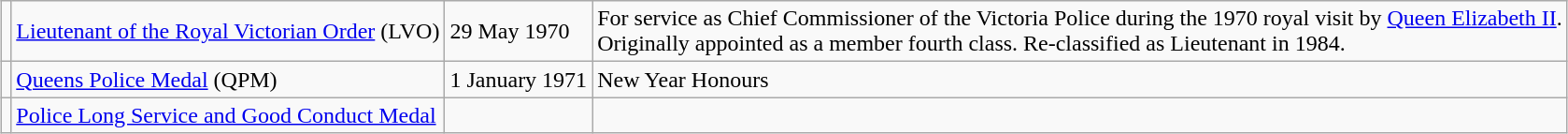<table class="wikitable" style="margin:1em auto;">
<tr>
<td></td>
<td><a href='#'>Lieutenant of the Royal Victorian Order</a> (LVO)</td>
<td>29 May 1970</td>
<td>For service as Chief Commissioner of the Victoria Police during the 1970 royal visit by <a href='#'>Queen Elizabeth II</a>.<br>Originally appointed as a member fourth class. Re-classified as Lieutenant in 1984.</td>
</tr>
<tr>
<td></td>
<td><a href='#'>Queens Police Medal</a> (QPM)</td>
<td>1 January 1971</td>
<td>New Year Honours</td>
</tr>
<tr>
<td></td>
<td><a href='#'>Police Long Service and Good Conduct Medal</a></td>
<td></td>
<td></td>
</tr>
</table>
